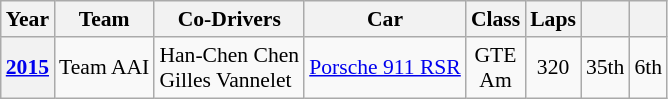<table class="wikitable" style="text-align:center; font-size:90%">
<tr>
<th>Year</th>
<th>Team</th>
<th>Co-Drivers</th>
<th>Car</th>
<th>Class</th>
<th>Laps</th>
<th></th>
<th></th>
</tr>
<tr>
<th><a href='#'>2015</a></th>
<td align="left"> Team AAI</td>
<td align="left"> Han-Chen Chen<br> Gilles Vannelet</td>
<td align="left"><a href='#'>Porsche 911 RSR</a></td>
<td>GTE<br>Am</td>
<td>320</td>
<td>35th</td>
<td>6th</td>
</tr>
</table>
